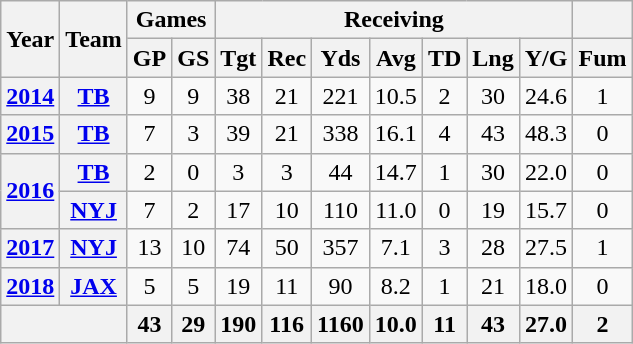<table class="wikitable sortable" style="text-align:center">
<tr>
<th rowspan="2">Year</th>
<th rowspan="2">Team</th>
<th colspan="2">Games</th>
<th colspan="7">Receiving</th>
<th></th>
</tr>
<tr>
<th>GP</th>
<th>GS</th>
<th>Tgt</th>
<th>Rec</th>
<th>Yds</th>
<th>Avg</th>
<th>TD</th>
<th>Lng</th>
<th>Y/G</th>
<th>Fum</th>
</tr>
<tr>
<th><a href='#'>2014</a></th>
<th><a href='#'>TB</a></th>
<td>9</td>
<td>9</td>
<td>38</td>
<td>21</td>
<td>221</td>
<td>10.5</td>
<td>2</td>
<td>30</td>
<td>24.6</td>
<td>1</td>
</tr>
<tr>
<th><a href='#'>2015</a></th>
<th><a href='#'>TB</a></th>
<td>7</td>
<td>3</td>
<td>39</td>
<td>21</td>
<td>338</td>
<td>16.1</td>
<td>4</td>
<td>43</td>
<td>48.3</td>
<td>0</td>
</tr>
<tr>
<th rowspan="2"><a href='#'>2016</a></th>
<th><a href='#'>TB</a></th>
<td>2</td>
<td>0</td>
<td>3</td>
<td>3</td>
<td>44</td>
<td>14.7</td>
<td>1</td>
<td>30</td>
<td>22.0</td>
<td>0</td>
</tr>
<tr>
<th><a href='#'>NYJ</a></th>
<td>7</td>
<td>2</td>
<td>17</td>
<td>10</td>
<td>110</td>
<td>11.0</td>
<td>0</td>
<td>19</td>
<td>15.7</td>
<td>0</td>
</tr>
<tr>
<th><a href='#'>2017</a></th>
<th><a href='#'>NYJ</a></th>
<td>13</td>
<td>10</td>
<td>74</td>
<td>50</td>
<td>357</td>
<td>7.1</td>
<td>3</td>
<td>28</td>
<td>27.5</td>
<td>1</td>
</tr>
<tr>
<th><a href='#'>2018</a></th>
<th><a href='#'>JAX</a></th>
<td>5</td>
<td>5</td>
<td>19</td>
<td>11</td>
<td>90</td>
<td>8.2</td>
<td>1</td>
<td>21</td>
<td>18.0</td>
<td>0</td>
</tr>
<tr>
<th colspan="2"></th>
<th>43</th>
<th>29</th>
<th>190</th>
<th>116</th>
<th>1160</th>
<th>10.0</th>
<th>11</th>
<th>43</th>
<th>27.0</th>
<th>2</th>
</tr>
</table>
